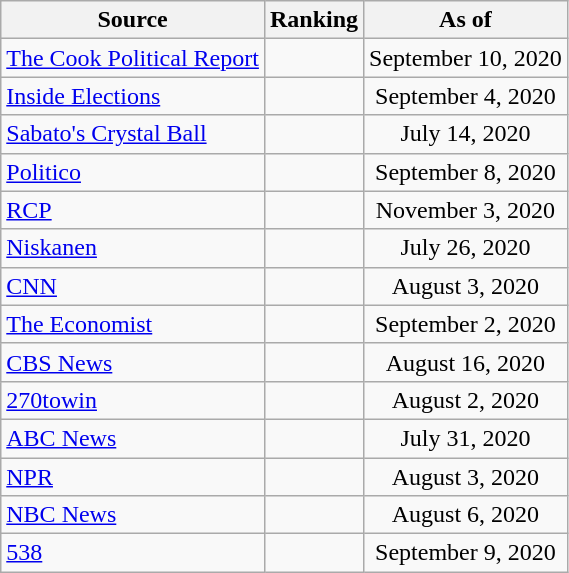<table class="wikitable" style="text-align:center">
<tr>
<th>Source</th>
<th>Ranking</th>
<th>As of</th>
</tr>
<tr>
<td align="left"><a href='#'>The Cook Political Report</a></td>
<td></td>
<td>September 10, 2020</td>
</tr>
<tr>
<td align="left"><a href='#'>Inside Elections</a></td>
<td></td>
<td>September 4, 2020</td>
</tr>
<tr>
<td align="left"><a href='#'>Sabato's Crystal Ball</a></td>
<td></td>
<td>July 14, 2020</td>
</tr>
<tr>
<td align="left"><a href='#'>Politico</a></td>
<td></td>
<td>September 8, 2020</td>
</tr>
<tr>
<td align="left"><a href='#'>RCP</a></td>
<td></td>
<td>November 3, 2020</td>
</tr>
<tr>
<td align="left"><a href='#'>Niskanen</a></td>
<td></td>
<td>July 26, 2020</td>
</tr>
<tr>
<td align="left"><a href='#'>CNN</a></td>
<td></td>
<td>August 3, 2020</td>
</tr>
<tr>
<td align="left"><a href='#'>The Economist</a></td>
<td></td>
<td>September 2, 2020</td>
</tr>
<tr>
<td align="left"><a href='#'>CBS News</a></td>
<td></td>
<td>August 16, 2020</td>
</tr>
<tr>
<td align="left"><a href='#'>270towin</a></td>
<td></td>
<td>August 2, 2020</td>
</tr>
<tr>
<td align="left"><a href='#'>ABC News</a></td>
<td></td>
<td>July 31, 2020</td>
</tr>
<tr>
<td align="left"><a href='#'>NPR</a></td>
<td></td>
<td>August 3, 2020</td>
</tr>
<tr>
<td align="left"><a href='#'>NBC News</a></td>
<td></td>
<td>August 6, 2020</td>
</tr>
<tr>
<td align="left"><a href='#'>538</a></td>
<td></td>
<td>September 9, 2020</td>
</tr>
</table>
